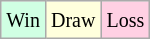<table class="wikitable">
<tr>
<td style="background:#d0ffe3;"><small>Win</small></td>
<td style="background:#ffd;"><small>Draw</small></td>
<td style="background:#ffd0e3;"><small>Loss</small></td>
</tr>
</table>
